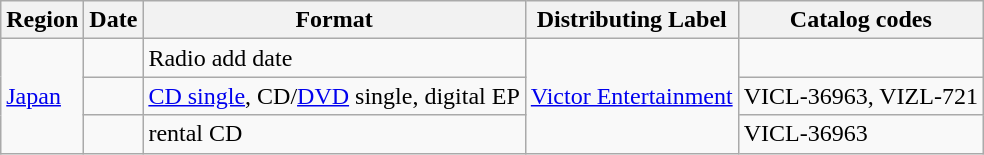<table class="wikitable">
<tr>
<th>Region</th>
<th>Date</th>
<th>Format</th>
<th>Distributing Label</th>
<th>Catalog codes</th>
</tr>
<tr>
<td rowspan="3"><a href='#'>Japan</a></td>
<td></td>
<td>Radio add date</td>
<td rowspan="3"><a href='#'>Victor Entertainment</a></td>
<td></td>
</tr>
<tr>
<td></td>
<td><a href='#'>CD single</a>, CD/<a href='#'>DVD</a> single, digital EP</td>
<td>VICL-36963, VIZL-721</td>
</tr>
<tr>
<td></td>
<td>rental CD</td>
<td>VICL-36963</td>
</tr>
</table>
